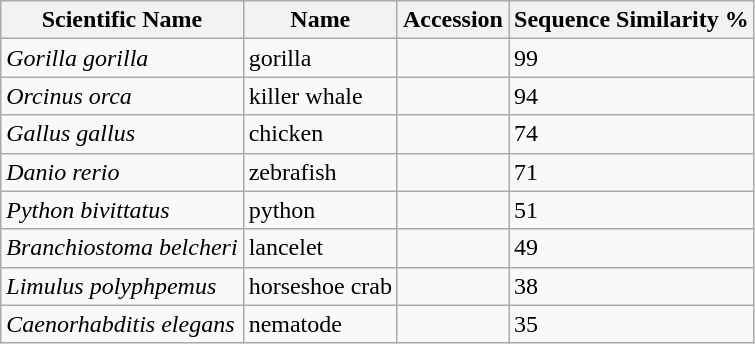<table class="wikitable sortable">
<tr>
<th>Scientific Name</th>
<th>Name</th>
<th>Accession</th>
<th>Sequence Similarity %</th>
</tr>
<tr>
<td><em>Gorilla gorilla</em></td>
<td>gorilla</td>
<td></td>
<td>99</td>
</tr>
<tr>
<td><em>Orcinus orca</em></td>
<td>killer whale</td>
<td></td>
<td>94</td>
</tr>
<tr>
<td><em>Gallus gallus</em></td>
<td>chicken</td>
<td></td>
<td>74</td>
</tr>
<tr>
<td><em>Danio rerio</em></td>
<td>zebrafish</td>
<td></td>
<td>71</td>
</tr>
<tr>
<td><em>Python bivittatus</em></td>
<td>python</td>
<td></td>
<td>51</td>
</tr>
<tr>
<td><em>Branchiostoma belcheri</em></td>
<td>lancelet</td>
<td></td>
<td>49</td>
</tr>
<tr>
<td><em>Limulus polyphpemus</em></td>
<td>horseshoe crab</td>
<td></td>
<td>38</td>
</tr>
<tr>
<td><em>Caenorhabditis elegans</em></td>
<td>nematode</td>
<td></td>
<td>35</td>
</tr>
</table>
